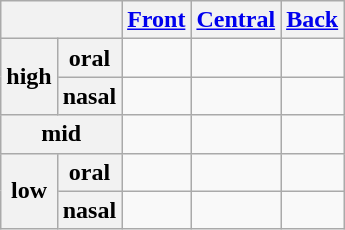<table class="wikitable" style="text-align: center;">
<tr>
<th colspan="2"></th>
<th><a href='#'>Front</a></th>
<th><a href='#'>Central</a></th>
<th><a href='#'>Back</a></th>
</tr>
<tr>
<th rowspan="2">high</th>
<th>oral</th>
<td></td>
<td></td>
<td></td>
</tr>
<tr>
<th>nasal</th>
<td></td>
<td></td>
<td></td>
</tr>
<tr>
<th colspan="2">mid</th>
<td></td>
<td></td>
<td></td>
</tr>
<tr>
<th rowspan="2">low</th>
<th>oral</th>
<td></td>
<td></td>
<td></td>
</tr>
<tr>
<th>nasal</th>
<td></td>
<td></td>
<td></td>
</tr>
</table>
